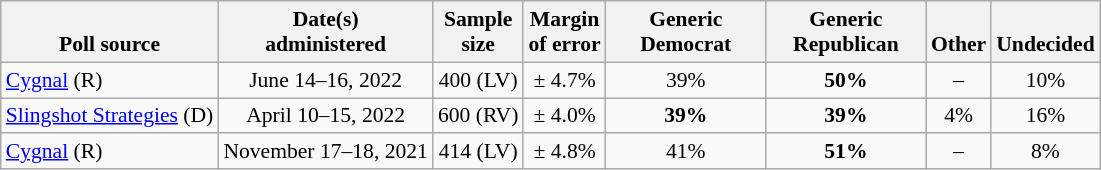<table class="wikitable" style="font-size:90%;text-align:center;">
<tr valign=bottom>
<th>Poll source</th>
<th>Date(s)<br>administered</th>
<th>Sample<br>size</th>
<th>Margin<br>of error</th>
<th style="width:100px;">Generic<br>Democrat</th>
<th style="width:100px;">Generic<br>Republican</th>
<th>Other</th>
<th>Undecided</th>
</tr>
<tr>
<td style="text-align:left;"><a href='#'>Cygnal</a> (R)</td>
<td>June 14–16, 2022</td>
<td>400 (LV)</td>
<td>± 4.7%</td>
<td>39%</td>
<td><strong>50%</strong></td>
<td>–</td>
<td>10%</td>
</tr>
<tr>
<td style="text-align:left;"><a href='#'>Slingshot Strategies</a> (D)</td>
<td>April 10–15, 2022</td>
<td>600 (RV)</td>
<td>± 4.0%</td>
<td><strong>39%</strong></td>
<td><strong>39%</strong></td>
<td>4%</td>
<td>16%</td>
</tr>
<tr>
<td style="text-align:left;"><a href='#'>Cygnal</a> (R)</td>
<td>November 17–18, 2021</td>
<td>414 (LV)</td>
<td>± 4.8%</td>
<td>41%</td>
<td><strong>51%</strong></td>
<td>–</td>
<td>8%</td>
</tr>
</table>
